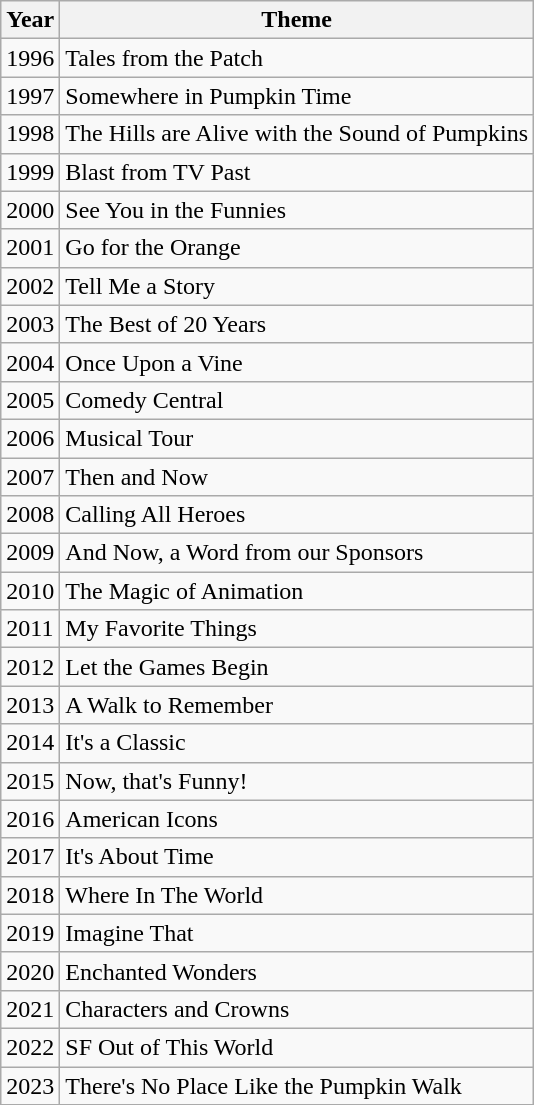<table class="wikitable">
<tr>
<th>Year</th>
<th>Theme</th>
</tr>
<tr>
<td>1996</td>
<td>Tales from the Patch</td>
</tr>
<tr>
<td>1997</td>
<td>Somewhere in Pumpkin Time</td>
</tr>
<tr>
<td>1998</td>
<td>The Hills are Alive with the Sound of Pumpkins</td>
</tr>
<tr>
<td>1999</td>
<td>Blast from TV Past</td>
</tr>
<tr>
<td>2000</td>
<td>See You in the Funnies</td>
</tr>
<tr>
<td>2001</td>
<td>Go for the Orange</td>
</tr>
<tr>
<td>2002</td>
<td>Tell Me a Story</td>
</tr>
<tr>
<td>2003</td>
<td>The Best of 20 Years</td>
</tr>
<tr>
<td>2004</td>
<td>Once Upon a Vine</td>
</tr>
<tr>
<td>2005</td>
<td>Comedy Central</td>
</tr>
<tr>
<td>2006</td>
<td>Musical Tour</td>
</tr>
<tr>
<td>2007</td>
<td>Then and Now</td>
</tr>
<tr>
<td>2008</td>
<td>Calling All Heroes</td>
</tr>
<tr>
<td>2009</td>
<td>And Now, a Word from our Sponsors</td>
</tr>
<tr>
<td>2010</td>
<td>The Magic of Animation</td>
</tr>
<tr>
<td>2011</td>
<td>My Favorite Things</td>
</tr>
<tr>
<td>2012</td>
<td>Let the Games Begin</td>
</tr>
<tr>
<td>2013</td>
<td>A Walk to Remember</td>
</tr>
<tr>
<td>2014</td>
<td>It's a Classic</td>
</tr>
<tr>
<td>2015</td>
<td>Now, that's Funny!</td>
</tr>
<tr>
<td>2016</td>
<td>American Icons</td>
</tr>
<tr>
<td>2017</td>
<td>It's About Time</td>
</tr>
<tr>
<td>2018</td>
<td>Where In The World</td>
</tr>
<tr>
<td>2019</td>
<td>Imagine That</td>
</tr>
<tr>
<td>2020</td>
<td>Enchanted Wonders</td>
</tr>
<tr>
<td>2021</td>
<td>Characters and Crowns </td>
</tr>
<tr>
<td>2022</td>
<td>SF Out of This World </td>
</tr>
<tr>
<td>2023</td>
<td>There's No Place Like the Pumpkin Walk </td>
</tr>
</table>
